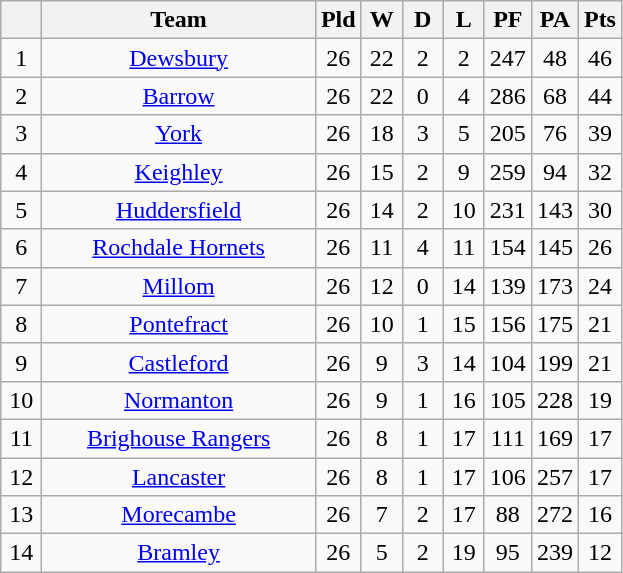<table class="wikitable" style="text-align:center;">
<tr>
<th style="width:20px;" abbr="Position"></th>
<th width=175>Team</th>
<th style="width:20px;" abbr="Played">Pld</th>
<th style="width:20px;" abbr="Won">W</th>
<th style="width:20px;" abbr="Drawn">D</th>
<th style="width:20px;" abbr="Lost">L</th>
<th style="width:20px;" abbr="Points for">PF</th>
<th style="width:20px;" abbr="Points against">PA</th>
<th style="width:20px;" abbr="Points">Pts</th>
</tr>
<tr style="text-align:center; ">
<td>1</td>
<td><a href='#'>Dewsbury</a></td>
<td>26</td>
<td>22</td>
<td>2</td>
<td>2</td>
<td>247</td>
<td>48</td>
<td>46</td>
</tr>
<tr style="text-align:center; ">
<td>2</td>
<td><a href='#'>Barrow</a></td>
<td>26</td>
<td>22</td>
<td>0</td>
<td>4</td>
<td>286</td>
<td>68</td>
<td>44</td>
</tr>
<tr style="text-align:center; ">
<td>3</td>
<td><a href='#'>York</a></td>
<td>26</td>
<td>18</td>
<td>3</td>
<td>5</td>
<td>205</td>
<td>76</td>
<td>39</td>
</tr>
<tr style="text-align:center; ">
<td>4</td>
<td><a href='#'>Keighley</a></td>
<td>26</td>
<td>15</td>
<td>2</td>
<td>9</td>
<td>259</td>
<td>94</td>
<td>32</td>
</tr>
<tr style="text-align:center; ">
<td>5</td>
<td><a href='#'>Huddersfield</a></td>
<td>26</td>
<td>14</td>
<td>2</td>
<td>10</td>
<td>231</td>
<td>143</td>
<td>30</td>
</tr>
<tr style="text-align:center; ">
<td>6</td>
<td><a href='#'>Rochdale Hornets</a></td>
<td>26</td>
<td>11</td>
<td>4</td>
<td>11</td>
<td>154</td>
<td>145</td>
<td>26</td>
</tr>
<tr style="text-align:center; ">
<td>7</td>
<td><a href='#'>Millom</a></td>
<td>26</td>
<td>12</td>
<td>0</td>
<td>14</td>
<td>139</td>
<td>173</td>
<td>24</td>
</tr>
<tr style="text-align:center; ">
<td>8</td>
<td><a href='#'>Pontefract</a></td>
<td>26</td>
<td>10</td>
<td>1</td>
<td>15</td>
<td>156</td>
<td>175</td>
<td>21</td>
</tr>
<tr style="text-align:center; ">
<td>9</td>
<td><a href='#'>Castleford</a></td>
<td>26</td>
<td>9</td>
<td>3</td>
<td>14</td>
<td>104</td>
<td>199</td>
<td>21</td>
</tr>
<tr style="text-align:center; ">
<td>10</td>
<td><a href='#'>Normanton</a></td>
<td>26</td>
<td>9</td>
<td>1</td>
<td>16</td>
<td>105</td>
<td>228</td>
<td>19</td>
</tr>
<tr style="text-align:center;">
<td>11</td>
<td><a href='#'>Brighouse Rangers</a></td>
<td>26</td>
<td>8</td>
<td>1</td>
<td>17</td>
<td>111</td>
<td>169</td>
<td>17</td>
</tr>
<tr style="text-align:center;">
<td>12</td>
<td><a href='#'>Lancaster</a></td>
<td>26</td>
<td>8</td>
<td>1</td>
<td>17</td>
<td>106</td>
<td>257</td>
<td>17</td>
</tr>
<tr style="text-align:center;">
<td>13</td>
<td><a href='#'>Morecambe</a></td>
<td>26</td>
<td>7</td>
<td>2</td>
<td>17</td>
<td>88</td>
<td>272</td>
<td>16</td>
</tr>
<tr style="text-align:center; ">
<td>14</td>
<td><a href='#'>Bramley</a></td>
<td>26</td>
<td>5</td>
<td>2</td>
<td>19</td>
<td>95</td>
<td>239</td>
<td>12</td>
</tr>
</table>
